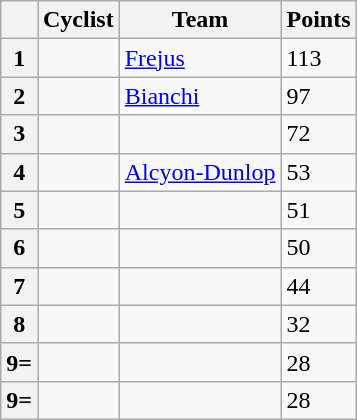<table class=wikitable>
<tr>
<th></th>
<th>Cyclist</th>
<th>Team</th>
<th>Points</th>
</tr>
<tr>
<th>1</th>
<td></td>
<td><a href='#'>Frejus</a></td>
<td>113</td>
</tr>
<tr>
<th>2</th>
<td></td>
<td><a href='#'>Bianchi</a></td>
<td>97</td>
</tr>
<tr>
<th>3</th>
<td></td>
<td></td>
<td>72</td>
</tr>
<tr>
<th>4</th>
<td></td>
<td><a href='#'>Alcyon-Dunlop</a></td>
<td>53</td>
</tr>
<tr>
<th>5</th>
<td></td>
<td></td>
<td>51</td>
</tr>
<tr>
<th>6</th>
<td></td>
<td></td>
<td>50</td>
</tr>
<tr>
<th>7</th>
<td></td>
<td></td>
<td>44</td>
</tr>
<tr>
<th>8</th>
<td></td>
<td></td>
<td>32</td>
</tr>
<tr>
<th>9=</th>
<td></td>
<td></td>
<td>28</td>
</tr>
<tr>
<th>9=</th>
<td></td>
<td></td>
<td>28</td>
</tr>
</table>
